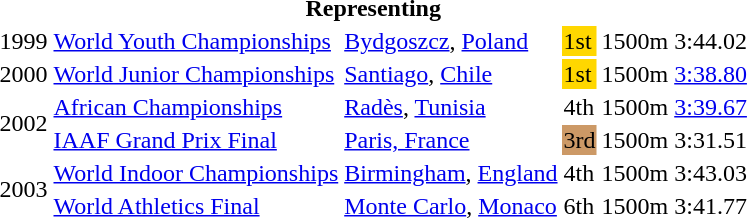<table>
<tr>
<th colspan="6">Representing </th>
</tr>
<tr>
<td>1999</td>
<td><a href='#'>World Youth Championships</a></td>
<td><a href='#'>Bydgoszcz</a>, <a href='#'>Poland</a></td>
<td bgcolor="gold">1st</td>
<td>1500m</td>
<td>3:44.02</td>
</tr>
<tr>
<td>2000</td>
<td><a href='#'>World Junior Championships</a></td>
<td><a href='#'>Santiago</a>, <a href='#'>Chile</a></td>
<td bgcolor=gold>1st</td>
<td>1500m</td>
<td><a href='#'>3:38.80</a></td>
</tr>
<tr>
<td rowspan=2>2002</td>
<td><a href='#'>African Championships</a></td>
<td><a href='#'>Radès</a>, <a href='#'>Tunisia</a></td>
<td>4th</td>
<td>1500m</td>
<td><a href='#'>3:39.67</a></td>
</tr>
<tr>
<td><a href='#'>IAAF Grand Prix Final</a></td>
<td><a href='#'>Paris, France</a></td>
<td bgcolor="cc9966">3rd</td>
<td>1500m</td>
<td>3:31.51</td>
</tr>
<tr>
<td rowspan=2>2003</td>
<td><a href='#'>World Indoor Championships</a></td>
<td><a href='#'>Birmingham</a>, <a href='#'>England</a></td>
<td>4th</td>
<td>1500m</td>
<td>3:43.03</td>
</tr>
<tr>
<td><a href='#'>World Athletics Final</a></td>
<td><a href='#'>Monte Carlo</a>, <a href='#'>Monaco</a></td>
<td>6th</td>
<td>1500m</td>
<td>3:41.77</td>
</tr>
</table>
